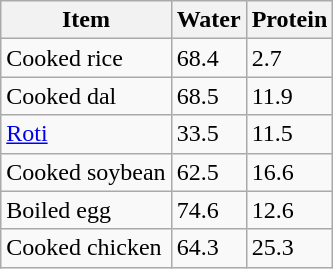<table class="wikitable">
<tr>
<th>Item</th>
<th>Water</th>
<th>Protein</th>
</tr>
<tr>
<td>Cooked rice</td>
<td>68.4</td>
<td>2.7</td>
</tr>
<tr>
<td>Cooked dal</td>
<td>68.5</td>
<td>11.9</td>
</tr>
<tr>
<td><a href='#'>Roti</a></td>
<td>33.5</td>
<td>11.5</td>
</tr>
<tr>
<td>Cooked soybean</td>
<td>62.5</td>
<td>16.6</td>
</tr>
<tr>
<td>Boiled egg</td>
<td>74.6</td>
<td>12.6</td>
</tr>
<tr>
<td>Cooked chicken</td>
<td>64.3</td>
<td>25.3</td>
</tr>
</table>
